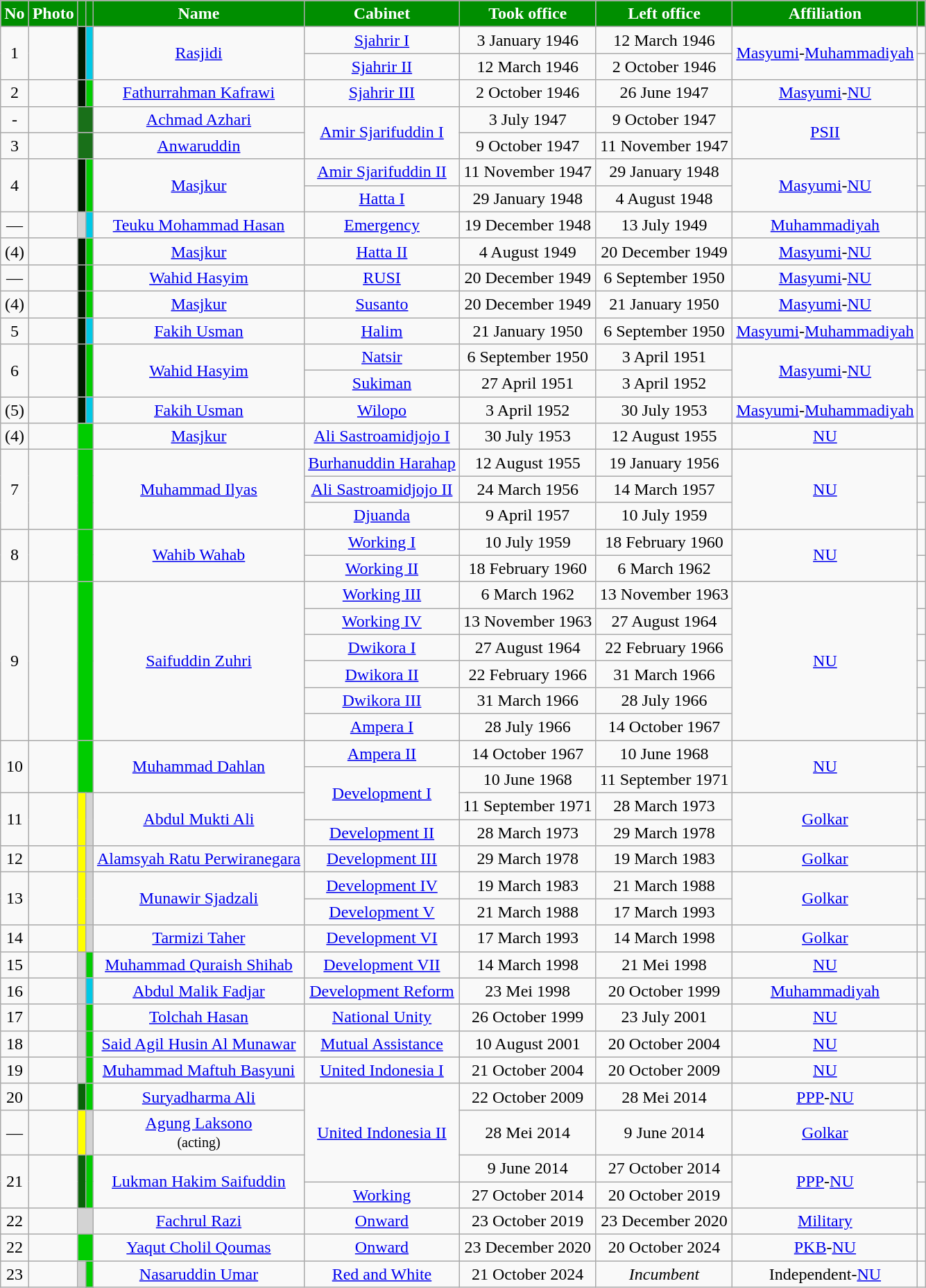<table class="wikitable" style="text-align: center">
<tr>
<th align="center" style="background-color:#008e00; color:#ffffff;">No</th>
<th align="center" style="background-color:#008e00; color:#ffffff;">Photo</th>
<th align="center" style="background-color:#008e00; color:#ffffff;"></th>
<th align="center" style="background-color:#008e00; color:#ffffff;"></th>
<th align="center" style="background-color:#008e00; color:#ffffff;">Name</th>
<th align="center" style="background-color:#008e00; color:#ffffff;">Cabinet</th>
<th align="center" style="background-color:#008e00; color:#ffffff;">Took office</th>
<th align="center" style="background-color:#008e00; color:#ffffff;">Left office</th>
<th align="center" style="background-color:#008e00; color:#ffffff;">Affiliation</th>
<th align="center" style="background-color:#008e00; color:#ffffff;"></th>
</tr>
<tr align=center>
</tr>
<tr style="background:#F9F9F9">
<td align="center" rowspan=2>1</td>
<td rowspan=2></td>
<td rowspan=2 bgcolor=#001900></td>
<td rowspan=2 bgcolor=#00c8e5></td>
<td rowspan=2><a href='#'>Rasjidi</a></td>
<td><a href='#'>Sjahrir I</a></td>
<td>3 January 1946</td>
<td>12 March 1946</td>
<td rowspan=2><a href='#'>Masyumi</a>-<a href='#'>Muhammadiyah</a></td>
<td></td>
</tr>
<tr>
<td><a href='#'>Sjahrir II</a></td>
<td>12 March 1946</td>
<td>2 October 1946</td>
<td></td>
</tr>
<tr style="background:#F9F9F9">
<td align="center">2</td>
<td></td>
<td bgcolor=#001900></td>
<td bgcolor=#00cc00></td>
<td><a href='#'>Fathurrahman Kafrawi</a></td>
<td><a href='#'>Sjahrir III</a></td>
<td>2 October 1946</td>
<td>26 June 1947</td>
<td><a href='#'>Masyumi</a>-<a href='#'>NU</a></td>
<td></td>
</tr>
<tr style="background:#F9F9F9">
<td align="center">-</td>
<td></td>
<td colspan=2 bgcolor=#197019></td>
<td><a href='#'>Achmad Azhari</a></td>
<td rowspan=2><a href='#'>Amir Sjarifuddin I</a></td>
<td>3 July 1947</td>
<td>9 October 1947</td>
<td rowspan=2><a href='#'>PSII</a></td>
<td></td>
</tr>
<tr style="background:#F9F9F9">
<td>3</td>
<td></td>
<td colspan=2 bgcolor=#197019></td>
<td><a href='#'>Anwaruddin</a></td>
<td>9 October 1947</td>
<td>11 November 1947</td>
<td></td>
</tr>
<tr style="background:#F9F9F9">
<td align="center" rowspan=2>4</td>
<td rowspan=2></td>
<td rowspan=2 bgcolor=#001900></td>
<td rowspan=2 bgcolor=#00cc00></td>
<td rowspan=2><a href='#'>Masjkur</a></td>
<td><a href='#'>Amir Sjarifuddin II</a></td>
<td>11 November 1947</td>
<td>29 January 1948</td>
<td rowspan=2><a href='#'>Masyumi</a>-<a href='#'>NU</a></td>
<td></td>
</tr>
<tr style="background:#F9F9F9">
<td><a href='#'>Hatta I</a></td>
<td>29 January 1948</td>
<td>4 August 1948</td>
<td></td>
</tr>
<tr style="background:#F9F9F9">
<td align="center">—</td>
<td></td>
<td bgcolor=#d3d3d3></td>
<td bgcolor=#00c8e5></td>
<td><a href='#'>Teuku Mohammad Hasan</a></td>
<td><a href='#'>Emergency</a></td>
<td>19 December 1948</td>
<td>13 July 1949</td>
<td><a href='#'>Muhammadiyah</a></td>
<td></td>
</tr>
<tr style="background:#F9F9F9">
<td align="center">(4)</td>
<td></td>
<td bgcolor=#001900></td>
<td bgcolor=#00cc00></td>
<td><a href='#'>Masjkur</a></td>
<td><a href='#'>Hatta II</a></td>
<td>4 August 1949</td>
<td>20 December 1949</td>
<td><a href='#'>Masyumi</a>-<a href='#'>NU</a></td>
<td></td>
</tr>
<tr style="background:#F9F9F9">
<td align="center">—</td>
<td></td>
<td bgcolor=#001900></td>
<td bgcolor=#00cc00></td>
<td><a href='#'>Wahid Hasyim</a></td>
<td><a href='#'>RUSI</a></td>
<td>20 December 1949</td>
<td>6 September 1950</td>
<td><a href='#'>Masyumi</a>-<a href='#'>NU</a></td>
<td></td>
</tr>
<tr style="background:#F9F9F9">
<td align="center">(4)</td>
<td></td>
<td bgcolor=#001900></td>
<td bgcolor=#00cc00></td>
<td><a href='#'>Masjkur</a></td>
<td><a href='#'>Susanto</a></td>
<td>20 December 1949</td>
<td>21 January 1950</td>
<td><a href='#'>Masyumi</a>-<a href='#'>NU</a></td>
<td></td>
</tr>
<tr>
<td align="center">5</td>
<td></td>
<td bgcolor=#001900></td>
<td bgcolor=#00c8e5></td>
<td><a href='#'>Fakih Usman</a></td>
<td><a href='#'>Halim</a></td>
<td>21 January 1950</td>
<td>6 September 1950</td>
<td><a href='#'>Masyumi</a>-<a href='#'>Muhammadiyah</a></td>
<td></td>
</tr>
<tr style="background:#F9F9F9">
<td align="center" rowspan=2>6</td>
<td rowspan=2></td>
<td rowspan=2 bgcolor=#001900></td>
<td rowspan=2 bgcolor=#00cc00></td>
<td rowspan=2><a href='#'>Wahid Hasyim</a></td>
<td><a href='#'>Natsir</a></td>
<td>6 September 1950</td>
<td>3 April 1951</td>
<td rowspan=2><a href='#'>Masyumi</a>-<a href='#'>NU</a></td>
<td></td>
</tr>
<tr style="background:#F9F9F9">
<td><a href='#'>Sukiman</a></td>
<td>27 April 1951</td>
<td>3 April 1952</td>
<td></td>
</tr>
<tr style="background:#F9F9F9">
<td align="center">(5)</td>
<td></td>
<td bgcolor=#001900></td>
<td bgcolor=#00c8e5></td>
<td><a href='#'>Fakih Usman</a></td>
<td><a href='#'>Wilopo</a></td>
<td>3 April 1952</td>
<td>30 July 1953</td>
<td><a href='#'>Masyumi</a>-<a href='#'>Muhammadiyah</a></td>
<td></td>
</tr>
<tr style="background:#F9F9F9">
<td align="center">(4)</td>
<td></td>
<td colspan=2 bgcolor=#00cc00></td>
<td><a href='#'>Masjkur</a></td>
<td><a href='#'>Ali Sastroamidjojo I</a></td>
<td>30 July 1953</td>
<td>12 August 1955</td>
<td><a href='#'>NU</a></td>
<td></td>
</tr>
<tr style="background:#F9F9F9">
<td align="center" rowspan=3>7</td>
<td rowspan=3></td>
<td rowspan=3 colspan=2 bgcolor=#00cc00></td>
<td rowspan=3><a href='#'>Muhammad Ilyas</a></td>
<td><a href='#'>Burhanuddin Harahap</a></td>
<td>12 August 1955</td>
<td>19 January 1956</td>
<td rowspan=3><a href='#'>NU</a></td>
<td></td>
</tr>
<tr style="background:#F9F9F9">
<td><a href='#'>Ali Sastroamidjojo II</a></td>
<td>24 March 1956</td>
<td>14 March 1957</td>
<td></td>
</tr>
<tr style="background:#F9F9F9">
<td><a href='#'>Djuanda</a></td>
<td>9 April 1957</td>
<td>10 July 1959</td>
<td></td>
</tr>
<tr style="background:#F9F9F9">
<td align="center" rowspan=2>8</td>
<td rowspan=2></td>
<td rowspan=2 colspan=2 bgcolor=#00cc00></td>
<td rowspan=2><a href='#'>Wahib Wahab</a></td>
<td><a href='#'>Working I</a></td>
<td>10 July 1959</td>
<td>18 February 1960</td>
<td rowspan=2><a href='#'>NU</a></td>
<td></td>
</tr>
<tr style="background:#F9F9F9">
<td><a href='#'>Working II</a></td>
<td>18 February 1960</td>
<td>6 March 1962</td>
<td></td>
</tr>
<tr style="background:#F9F9F9">
<td rowspan="6" align="center">9</td>
<td rowspan="6"></td>
<td colspan="2" rowspan="6" bgcolor="#00cc00"></td>
<td rowspan="6"><a href='#'>Saifuddin Zuhri</a></td>
<td><a href='#'>Working III</a></td>
<td>6 March 1962</td>
<td>13 November 1963</td>
<td rowspan="6"><a href='#'>NU</a></td>
<td></td>
</tr>
<tr style="background:#F9F9F9">
<td><a href='#'>Working IV</a></td>
<td>13 November 1963</td>
<td>27 August 1964</td>
<td></td>
</tr>
<tr style="background:#F9F9F9">
<td><a href='#'>Dwikora I</a></td>
<td>27 August 1964</td>
<td>22 February 1966</td>
<td></td>
</tr>
<tr style="background:#F9F9F9">
<td><a href='#'>Dwikora II</a></td>
<td>22 February 1966</td>
<td>31 March 1966</td>
<td></td>
</tr>
<tr>
<td><a href='#'>Dwikora III</a></td>
<td>31 March 1966</td>
<td>28 July 1966</td>
<td></td>
</tr>
<tr style="background:#F9F9F9">
<td><a href='#'>Ampera I</a></td>
<td>28 July 1966</td>
<td>14 October 1967</td>
<td></td>
</tr>
<tr style="background:#F9F9F9">
<td rowspan="2" align="center">10</td>
<td rowspan="2"></td>
<td colspan="2" rowspan="2" bgcolor="#00cc00"></td>
<td rowspan="2"><a href='#'>Muhammad Dahlan</a></td>
<td><a href='#'>Ampera II</a></td>
<td>14 October 1967</td>
<td>10 June 1968</td>
<td rowspan="2"><a href='#'>NU</a></td>
<td></td>
</tr>
<tr style="background:#F9F9F9">
<td rowspan="2"><a href='#'>Development I</a></td>
<td>10 June 1968</td>
<td>11 September 1971</td>
<td></td>
</tr>
<tr style="background:#F9F9F9">
<td align="center" rowspan=2>11</td>
<td rowspan=2></td>
<td rowspan="2" bgcolor="#ffff00"></td>
<td rowspan="2" bgcolor=#d3d3d3></td>
<td rowspan=2><a href='#'>Abdul Mukti Ali</a></td>
<td>11 September 1971</td>
<td>28 March 1973</td>
<td rowspan=2><a href='#'>Golkar</a></td>
<td></td>
</tr>
<tr>
<td><a href='#'>Development II</a></td>
<td>28 March 1973</td>
<td>29 March 1978</td>
<td></td>
</tr>
<tr style="background:#F9F9F9">
<td align="center">12</td>
<td></td>
<td style="color:inherit;background:#ffff00"></td>
<td bgcolor=#d3d3d3></td>
<td><a href='#'>Alamsyah Ratu Perwiranegara</a></td>
<td><a href='#'>Development III</a></td>
<td>29 March 1978</td>
<td>19 March 1983</td>
<td><a href='#'>Golkar</a></td>
<td></td>
</tr>
<tr style="background:#F9F9F9">
<td align="center" rowspan=2>13</td>
<td rowspan=2></td>
<td rowspan="2" bgcolor="#ffff00"></td>
<td rowspan="2" bgcolor=#d3d3d3></td>
<td rowspan=2><a href='#'>Munawir Sjadzali</a></td>
<td><a href='#'>Development IV</a></td>
<td>19 March 1983</td>
<td>21 March 1988</td>
<td rowspan=2><a href='#'>Golkar</a></td>
<td></td>
</tr>
<tr style="background:#F9F9F9">
<td><a href='#'>Development V</a></td>
<td>21 March 1988</td>
<td>17 March 1993</td>
<td></td>
</tr>
<tr style="background:#F9F9F9">
<td align="center">14</td>
<td></td>
<td style="color:inherit;background:#ffff00"></td>
<td bgcolor=#d3d3d3></td>
<td><a href='#'>Tarmizi Taher</a></td>
<td><a href='#'>Development VI</a></td>
<td>17 March 1993</td>
<td>14 March 1998</td>
<td><a href='#'>Golkar</a></td>
<td></td>
</tr>
<tr style="background:#F9F9F9">
<td align="center">15</td>
<td></td>
<td bgcolor=#d3d3d3></td>
<td bgcolor=#00cc00></td>
<td><a href='#'>Muhammad Quraish Shihab</a></td>
<td><a href='#'>Development VII</a></td>
<td>14 March 1998</td>
<td>21 Mei 1998</td>
<td><a href='#'>NU</a></td>
<td></td>
</tr>
<tr style="background:#F9F9F9">
<td align="center">16</td>
<td></td>
<td bgcolor=#d3d3d3></td>
<td bgcolor=#00c8e5></td>
<td><a href='#'>Abdul Malik Fadjar</a></td>
<td><a href='#'>Development Reform</a></td>
<td>23 Mei 1998</td>
<td>20 October 1999</td>
<td><a href='#'>Muhammadiyah</a></td>
<td></td>
</tr>
<tr style="background:#F9F9F9">
<td align="center">17</td>
<td></td>
<td bgcolor=#d3d3d3></td>
<td bgcolor=#00cc00></td>
<td><a href='#'>Tolchah Hasan</a></td>
<td><a href='#'>National Unity</a></td>
<td>26 October 1999</td>
<td>23 July 2001</td>
<td><a href='#'>NU</a></td>
<td></td>
</tr>
<tr style="background:#F9F9F9">
<td align="center">18</td>
<td></td>
<td bgcolor=#d3d3d3></td>
<td bgcolor=#00cc00></td>
<td><a href='#'>Said Agil Husin Al Munawar</a></td>
<td><a href='#'>Mutual Assistance</a></td>
<td>10 August 2001</td>
<td>20 October 2004</td>
<td><a href='#'>NU</a></td>
<td></td>
</tr>
<tr style="background:#F9F9F9">
<td align="center">19</td>
<td></td>
<td bgcolor=#d3d3d3></td>
<td bgcolor=#00cc00></td>
<td><a href='#'>Muhammad Maftuh Basyuni</a></td>
<td><a href='#'>United Indonesia I</a></td>
<td>21 October 2004</td>
<td>20 October 2009</td>
<td><a href='#'>NU</a></td>
<td></td>
</tr>
<tr style="background:#F9F9F9">
<td align="center">20</td>
<td></td>
<td bgcolor=#096309></td>
<td bgcolor=#00cc00></td>
<td><a href='#'>Suryadharma Ali</a></td>
<td rowspan=3><a href='#'>United Indonesia II</a></td>
<td>22 October 2009</td>
<td>28 Mei 2014</td>
<td><a href='#'>PPP</a>-<a href='#'>NU</a></td>
<td></td>
</tr>
<tr style="background:#F9F9F9">
<td align="center">—</td>
<td></td>
<td style="color:inherit;background:#ffff00"></td>
<td bgcolor=#d3d3d3></td>
<td><a href='#'>Agung Laksono</a><br><small>(acting)</small></td>
<td>28 Mei 2014</td>
<td>9 June 2014</td>
<td><a href='#'>Golkar</a></td>
<td></td>
</tr>
<tr style="background:#F9F9F9">
<td align="center" rowspan=2>21</td>
<td rowspan=2></td>
<td rowspan=2 bgcolor=#096309></td>
<td bgcolor=#00cc00 rowspan=2></td>
<td rowspan=2><a href='#'>Lukman Hakim Saifuddin</a></td>
<td>9 June 2014</td>
<td>27 October 2014</td>
<td rowspan=2><a href='#'>PPP</a>-<a href='#'>NU</a></td>
<td></td>
</tr>
<tr style="background:#F9F9F9">
<td><a href='#'>Working</a></td>
<td>27 October 2014</td>
<td>20 October 2019</td>
<td></td>
</tr>
<tr style="background:#F9F9F9">
<td align="center">22</td>
<td></td>
<td colspan=2 bgcolor=#d3d3d3></td>
<td><a href='#'>Fachrul Razi</a></td>
<td><a href='#'>Onward</a></td>
<td>23 October 2019</td>
<td>23 December 2020</td>
<td><a href='#'>Military</a></td>
<td></td>
</tr>
<tr style="background:#F9F9F9">
<td align="center">22</td>
<td></td>
<td colspan=2 bgcolor=#00cc00></td>
<td><a href='#'>Yaqut Cholil Qoumas</a></td>
<td><a href='#'>Onward</a></td>
<td>23 December 2020</td>
<td>20 October 2024</td>
<td><a href='#'>PKB</a>-<a href='#'>NU</a></td>
<td></td>
</tr>
<tr style="background:#F9F9F9">
<td align="center">23</td>
<td></td>
<td bgcolor=#d3d3d3></td>
<td bgcolor=#00cc00></td>
<td><a href='#'>Nasaruddin Umar</a></td>
<td><a href='#'>Red and White</a></td>
<td>21 October 2024</td>
<td><em>Incumbent</em></td>
<td>Independent-<a href='#'>NU</a></td>
<td></td>
</tr>
</table>
